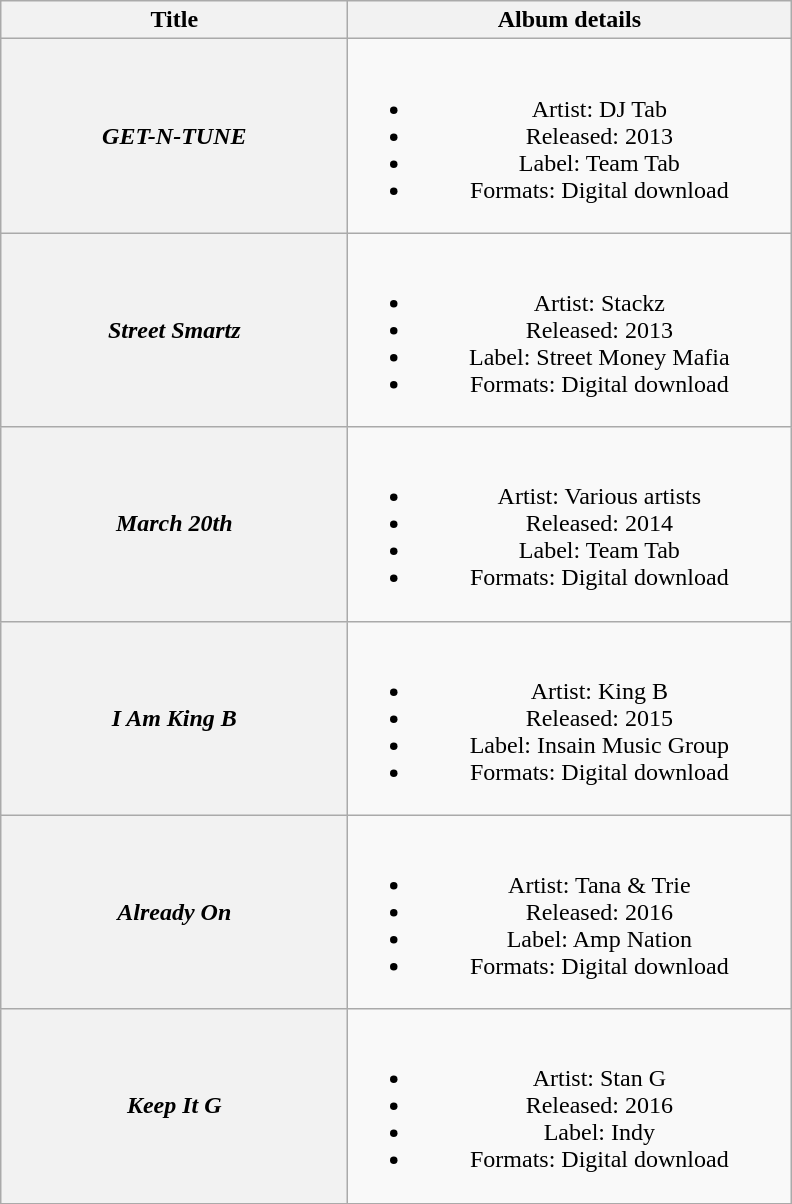<table class="wikitable plainrowheaders" style="text-align:center;">
<tr>
<th scope="col" style="width:14em;">Title</th>
<th scope="col" style="width:18em;">Album details</th>
</tr>
<tr>
<th scope="row"><em>GET-N-TUNE</em></th>
<td><br><ul><li>Artist: DJ Tab</li><li>Released: 2013</li><li>Label: Team Tab</li><li>Formats: Digital download</li></ul></td>
</tr>
<tr>
<th scope="row"><em>Street Smartz</em></th>
<td><br><ul><li>Artist: Stackz</li><li>Released: 2013</li><li>Label: Street Money Mafia</li><li>Formats: Digital download</li></ul></td>
</tr>
<tr>
<th scope="row"><em>March 20th</em></th>
<td><br><ul><li>Artist: Various artists</li><li>Released: 2014</li><li>Label: Team Tab</li><li>Formats: Digital download</li></ul></td>
</tr>
<tr>
<th scope="row"><em>I Am King B</em></th>
<td><br><ul><li>Artist: King B</li><li>Released: 2015</li><li>Label: Insain Music Group</li><li>Formats: Digital download</li></ul></td>
</tr>
<tr>
<th scope="row"><em>Already On</em></th>
<td><br><ul><li>Artist: Tana & Trie</li><li>Released: 2016</li><li>Label: Amp Nation</li><li>Formats: Digital download</li></ul></td>
</tr>
<tr>
<th scope="row"><em>Keep It G</em></th>
<td><br><ul><li>Artist: Stan G</li><li>Released: 2016</li><li>Label: Indy</li><li>Formats: Digital download</li></ul></td>
</tr>
</table>
